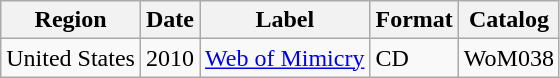<table class="wikitable">
<tr>
<th>Region</th>
<th>Date</th>
<th>Label</th>
<th>Format</th>
<th>Catalog</th>
</tr>
<tr>
<td>United States</td>
<td>2010</td>
<td><a href='#'>Web of Mimicry</a></td>
<td>CD</td>
<td>WoM038</td>
</tr>
</table>
